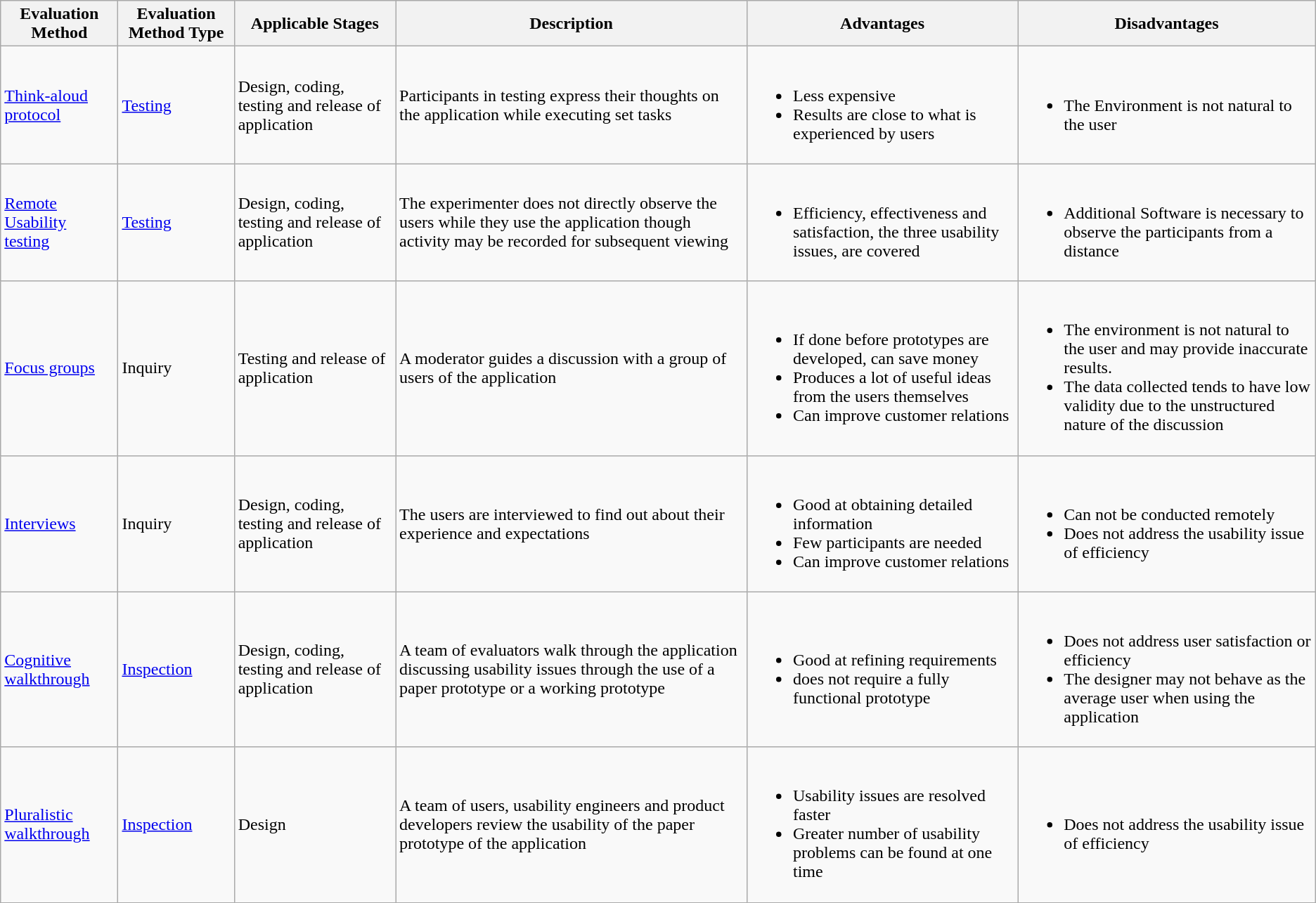<table class="wikitable">
<tr>
<th>Evaluation Method</th>
<th>Evaluation Method Type</th>
<th>Applicable Stages</th>
<th>Description</th>
<th>Advantages</th>
<th>Disadvantages</th>
</tr>
<tr>
<td><a href='#'>Think-aloud protocol</a></td>
<td><a href='#'>Testing</a></td>
<td>Design, coding, testing and release of application</td>
<td>Participants in testing express their thoughts on the application while executing set tasks</td>
<td><br><ul><li>Less expensive</li><li>Results are close to what is experienced by users</li></ul></td>
<td><br><ul><li>The Environment is not natural to the user</li></ul></td>
</tr>
<tr>
<td><a href='#'>Remote Usability testing</a></td>
<td><a href='#'>Testing</a></td>
<td>Design, coding, testing and release of application</td>
<td>The experimenter does not directly observe the users while they use the application though activity may be recorded for subsequent viewing</td>
<td><br><ul><li>Efficiency, effectiveness and satisfaction, the three usability issues, are covered</li></ul></td>
<td><br><ul><li>Additional Software is necessary to observe the participants from a distance</li></ul></td>
</tr>
<tr>
<td><a href='#'>Focus groups</a></td>
<td>Inquiry</td>
<td>Testing and release of application</td>
<td>A moderator guides a discussion with a group of users of the application</td>
<td><br><ul><li>If done before prototypes are developed, can save money</li><li>Produces a lot of useful ideas from the users themselves</li><li>Can improve customer relations</li></ul></td>
<td><br><ul><li>The environment is not natural to the user and may provide inaccurate results.</li><li>The data collected tends to have low validity due to the unstructured nature of the discussion</li></ul></td>
</tr>
<tr>
<td><a href='#'>Interviews</a></td>
<td>Inquiry</td>
<td>Design, coding, testing and release of application</td>
<td>The users are interviewed to find out about their experience and expectations</td>
<td><br><ul><li>Good at obtaining detailed information</li><li>Few participants are needed</li><li>Can improve customer relations</li></ul></td>
<td><br><ul><li>Can not be conducted remotely</li><li>Does not address the usability issue of efficiency</li></ul></td>
</tr>
<tr>
<td><a href='#'>Cognitive walkthrough</a></td>
<td><a href='#'>Inspection</a></td>
<td>Design, coding, testing and release of application</td>
<td>A team of evaluators walk through the application discussing usability issues through the use of a paper prototype or a working prototype</td>
<td><br><ul><li>Good at refining requirements</li><li>does not require a fully functional prototype</li></ul></td>
<td><br><ul><li>Does not address user satisfaction or efficiency</li><li>The designer may not behave as the average user when using the application</li></ul></td>
</tr>
<tr>
<td><a href='#'>Pluralistic walkthrough</a></td>
<td><a href='#'>Inspection</a></td>
<td>Design</td>
<td>A team of users, usability engineers and product developers review the usability of the paper prototype of the application</td>
<td><br><ul><li>Usability issues are resolved faster</li><li>Greater number of usability problems can be found at one time</li></ul></td>
<td><br><ul><li>Does not address the usability issue of efficiency</li></ul></td>
</tr>
</table>
